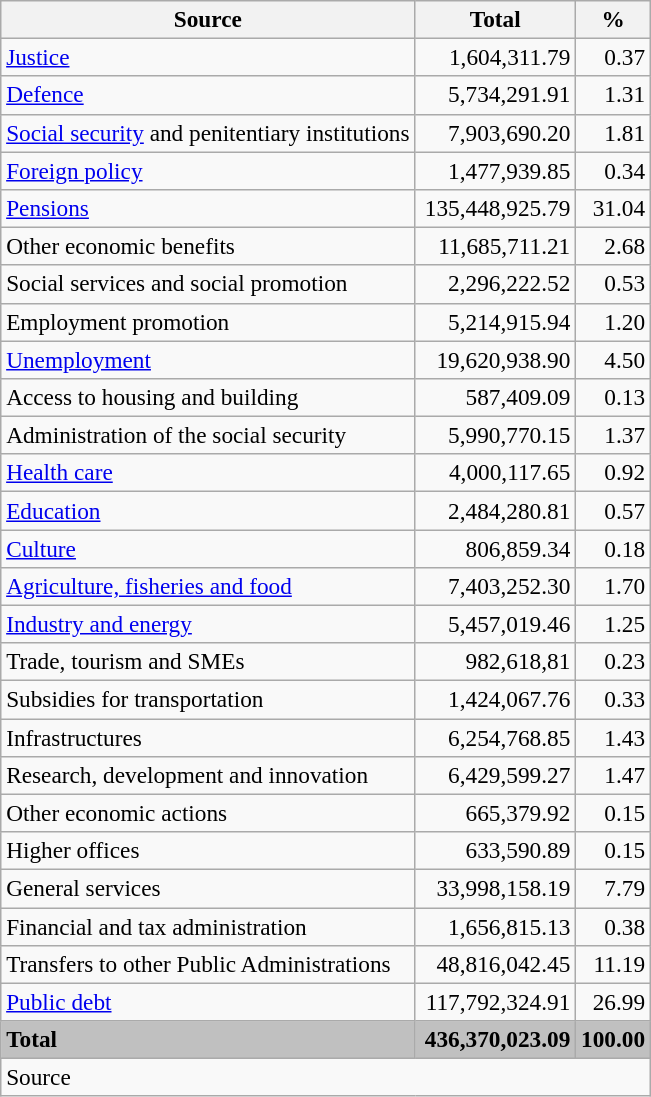<table class="wikitable" style="text-align:right; font-size:97%;">
<tr>
<th>Source</th>
<th width="100">Total</th>
<th width="40">%</th>
</tr>
<tr>
<td align="left"><a href='#'>Justice</a></td>
<td>1,604,311.79</td>
<td>0.37</td>
</tr>
<tr>
<td align="left"><a href='#'>Defence</a></td>
<td>5,734,291.91</td>
<td>1.31</td>
</tr>
<tr>
<td align="left"><a href='#'>Social security</a> and penitentiary institutions</td>
<td>7,903,690.20</td>
<td>1.81</td>
</tr>
<tr>
<td align="left"><a href='#'>Foreign policy</a></td>
<td>1,477,939.85</td>
<td>0.34</td>
</tr>
<tr>
<td align="left"><a href='#'>Pensions</a></td>
<td>135,448,925.79</td>
<td>31.04</td>
</tr>
<tr>
<td align="left">Other economic benefits</td>
<td>11,685,711.21</td>
<td>2.68</td>
</tr>
<tr>
<td align="left">Social services and social promotion</td>
<td>2,296,222.52</td>
<td>0.53</td>
</tr>
<tr>
<td align="left">Employment promotion</td>
<td>5,214,915.94</td>
<td>1.20</td>
</tr>
<tr>
<td align="left"><a href='#'>Unemployment</a></td>
<td>19,620,938.90</td>
<td>4.50</td>
</tr>
<tr>
<td align="left">Access to housing and building</td>
<td>587,409.09</td>
<td>0.13</td>
</tr>
<tr>
<td align="left">Administration of the social security</td>
<td>5,990,770.15</td>
<td>1.37</td>
</tr>
<tr>
<td align="left"><a href='#'>Health care</a></td>
<td>4,000,117.65</td>
<td>0.92</td>
</tr>
<tr>
<td align="left"><a href='#'>Education</a></td>
<td>2,484,280.81</td>
<td>0.57</td>
</tr>
<tr>
<td align="left"><a href='#'>Culture</a></td>
<td>806,859.34</td>
<td>0.18</td>
</tr>
<tr>
<td align="left"><a href='#'>Agriculture, fisheries and food</a></td>
<td>7,403,252.30</td>
<td>1.70</td>
</tr>
<tr>
<td align="left"><a href='#'>Industry and energy</a></td>
<td>5,457,019.46</td>
<td>1.25</td>
</tr>
<tr>
<td align="left">Trade, tourism and SMEs</td>
<td>982,618,81</td>
<td>0.23</td>
</tr>
<tr>
<td align="left">Subsidies for transportation</td>
<td>1,424,067.76</td>
<td>0.33</td>
</tr>
<tr>
<td align="left">Infrastructures</td>
<td>6,254,768.85</td>
<td>1.43</td>
</tr>
<tr>
<td align="left">Research, development and innovation</td>
<td>6,429,599.27</td>
<td>1.47</td>
</tr>
<tr>
<td align="left">Other economic actions</td>
<td>665,379.92</td>
<td>0.15</td>
</tr>
<tr>
<td align="left">Higher offices</td>
<td>633,590.89</td>
<td>0.15</td>
</tr>
<tr>
<td align="left">General services</td>
<td>33,998,158.19</td>
<td>7.79</td>
</tr>
<tr>
<td align="left">Financial and tax administration</td>
<td>1,656,815.13</td>
<td>0.38</td>
</tr>
<tr>
<td align="left">Transfers to other Public Administrations</td>
<td>48,816,042.45</td>
<td>11.19</td>
</tr>
<tr>
<td align="left"><a href='#'>Public debt</a></td>
<td>117,792,324.91</td>
<td>26.99</td>
</tr>
<tr style="background:#C0C0C0;">
<td align="left"><strong>Total</strong></td>
<td><strong>436,370,023.09</strong></td>
<td><strong>100.00</strong></td>
</tr>
<tr>
<td colspan="3" align="left">Source</td>
</tr>
</table>
